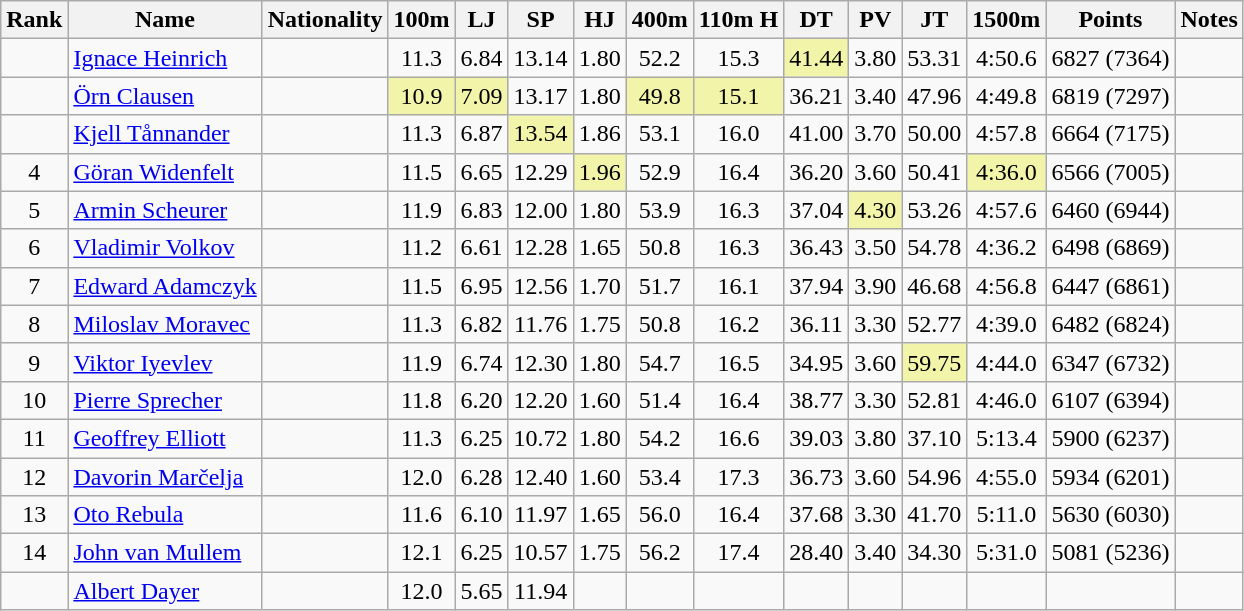<table class="wikitable sortable" style="text-align:center">
<tr>
<th>Rank</th>
<th>Name</th>
<th>Nationality</th>
<th>100m</th>
<th>LJ</th>
<th>SP</th>
<th>HJ</th>
<th>400m</th>
<th>110m H</th>
<th>DT</th>
<th>PV</th>
<th>JT</th>
<th>1500m</th>
<th>Points</th>
<th>Notes</th>
</tr>
<tr>
<td></td>
<td align=left><a href='#'>Ignace Heinrich</a></td>
<td align=left></td>
<td>11.3</td>
<td>6.84</td>
<td>13.14</td>
<td>1.80</td>
<td>52.2</td>
<td>15.3</td>
<td bgcolor=#F2F5A9>41.44</td>
<td>3.80</td>
<td>53.31</td>
<td>4:50.6</td>
<td>6827 (7364)</td>
<td></td>
</tr>
<tr>
<td></td>
<td align=left><a href='#'>Örn Clausen</a></td>
<td align=left></td>
<td bgcolor=#F2F5A9>10.9</td>
<td bgcolor=#F2F5A9>7.09</td>
<td>13.17</td>
<td>1.80</td>
<td bgcolor=#F2F5A9>49.8</td>
<td bgcolor=#F2F5A9>15.1</td>
<td>36.21</td>
<td>3.40</td>
<td>47.96</td>
<td>4:49.8</td>
<td>6819 (7297)</td>
<td></td>
</tr>
<tr>
<td></td>
<td align=left><a href='#'>Kjell Tånnander</a></td>
<td align=left></td>
<td>11.3</td>
<td>6.87</td>
<td bgcolor=#F2F5A9>13.54</td>
<td>1.86</td>
<td>53.1</td>
<td>16.0</td>
<td>41.00</td>
<td>3.70</td>
<td>50.00</td>
<td>4:57.8</td>
<td>6664 (7175)</td>
<td></td>
</tr>
<tr>
<td>4</td>
<td align=left><a href='#'>Göran Widenfelt</a></td>
<td align=left></td>
<td>11.5</td>
<td>6.65</td>
<td>12.29</td>
<td bgcolor=#F2F5A9>1.96</td>
<td>52.9</td>
<td>16.4</td>
<td>36.20</td>
<td>3.60</td>
<td>50.41</td>
<td bgcolor=#F2F5A9>4:36.0</td>
<td>6566 (7005)</td>
<td></td>
</tr>
<tr>
<td>5</td>
<td align=left><a href='#'>Armin Scheurer</a></td>
<td align=left></td>
<td>11.9</td>
<td>6.83</td>
<td>12.00</td>
<td>1.80</td>
<td>53.9</td>
<td>16.3</td>
<td>37.04</td>
<td bgcolor=#F2F5A9>4.30</td>
<td>53.26</td>
<td>4:57.6</td>
<td>6460 (6944)</td>
<td></td>
</tr>
<tr>
<td>6</td>
<td align=left><a href='#'>Vladimir Volkov</a></td>
<td align=left></td>
<td>11.2</td>
<td>6.61</td>
<td>12.28</td>
<td>1.65</td>
<td>50.8</td>
<td>16.3</td>
<td>36.43</td>
<td>3.50</td>
<td>54.78</td>
<td>4:36.2</td>
<td>6498 (6869)</td>
<td></td>
</tr>
<tr>
<td>7</td>
<td align=left><a href='#'>Edward Adamczyk</a></td>
<td align=left></td>
<td>11.5</td>
<td>6.95</td>
<td>12.56</td>
<td>1.70</td>
<td>51.7</td>
<td>16.1</td>
<td>37.94</td>
<td>3.90</td>
<td>46.68</td>
<td>4:56.8</td>
<td>6447 (6861)</td>
<td></td>
</tr>
<tr>
<td>8</td>
<td align=left><a href='#'>Miloslav Moravec</a></td>
<td align=left></td>
<td>11.3</td>
<td>6.82</td>
<td>11.76</td>
<td>1.75</td>
<td>50.8</td>
<td>16.2</td>
<td>36.11</td>
<td>3.30</td>
<td>52.77</td>
<td>4:39.0</td>
<td>6482 (6824)</td>
<td></td>
</tr>
<tr>
<td>9</td>
<td align=left><a href='#'>Viktor Iyevlev</a></td>
<td align=left></td>
<td>11.9</td>
<td>6.74</td>
<td>12.30</td>
<td>1.80</td>
<td>54.7</td>
<td>16.5</td>
<td>34.95</td>
<td>3.60</td>
<td bgcolor=#F2F5A9>59.75</td>
<td>4:44.0</td>
<td>6347 (6732)</td>
<td></td>
</tr>
<tr>
<td>10</td>
<td align=left><a href='#'>Pierre Sprecher</a></td>
<td align=left></td>
<td>11.8</td>
<td>6.20</td>
<td>12.20</td>
<td>1.60</td>
<td>51.4</td>
<td>16.4</td>
<td>38.77</td>
<td>3.30</td>
<td>52.81</td>
<td>4:46.0</td>
<td>6107 (6394)</td>
<td></td>
</tr>
<tr>
<td>11</td>
<td align=left><a href='#'>Geoffrey Elliott</a></td>
<td align=left></td>
<td>11.3</td>
<td>6.25</td>
<td>10.72</td>
<td>1.80</td>
<td>54.2</td>
<td>16.6</td>
<td>39.03</td>
<td>3.80</td>
<td>37.10</td>
<td>5:13.4</td>
<td>5900 (6237)</td>
<td></td>
</tr>
<tr>
<td>12</td>
<td align=left><a href='#'>Davorin Marčelja</a></td>
<td align=left></td>
<td>12.0</td>
<td>6.28</td>
<td>12.40</td>
<td>1.60</td>
<td>53.4</td>
<td>17.3</td>
<td>36.73</td>
<td>3.60</td>
<td>54.96</td>
<td>4:55.0</td>
<td>5934 (6201)</td>
<td></td>
</tr>
<tr>
<td>13</td>
<td align=left><a href='#'>Oto Rebula</a></td>
<td align=left></td>
<td>11.6</td>
<td>6.10</td>
<td>11.97</td>
<td>1.65</td>
<td>56.0</td>
<td>16.4</td>
<td>37.68</td>
<td>3.30</td>
<td>41.70</td>
<td>5:11.0</td>
<td>5630 (6030)</td>
<td></td>
</tr>
<tr>
<td>14</td>
<td align=left><a href='#'>John van Mullem</a></td>
<td align=left></td>
<td>12.1</td>
<td>6.25</td>
<td>10.57</td>
<td>1.75</td>
<td>56.2</td>
<td>17.4</td>
<td>28.40</td>
<td>3.40</td>
<td>34.30</td>
<td>5:31.0</td>
<td>5081 (5236)</td>
<td></td>
</tr>
<tr>
<td></td>
<td align=left><a href='#'>Albert Dayer</a></td>
<td align=left></td>
<td>12.0</td>
<td>5.65</td>
<td>11.94</td>
<td></td>
<td></td>
<td></td>
<td></td>
<td></td>
<td></td>
<td></td>
<td></td>
<td></td>
</tr>
</table>
